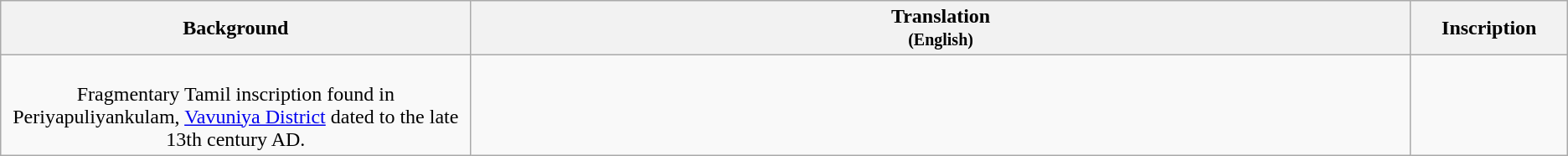<table class="wikitable centre">
<tr>
<th scope="col" align=left>Background<br></th>
<th>Translation<br><small>(English)</small></th>
<th>Inscription<br></th>
</tr>
<tr>
<td align=center width="30%"><br>Fragmentary Tamil inscription found in Periyapuliyankulam, <a href='#'>Vavuniya District</a> dated to the late 13th century AD.</td>
<td align=left><br></td>
<td align=center width="10%"><br></td>
</tr>
</table>
